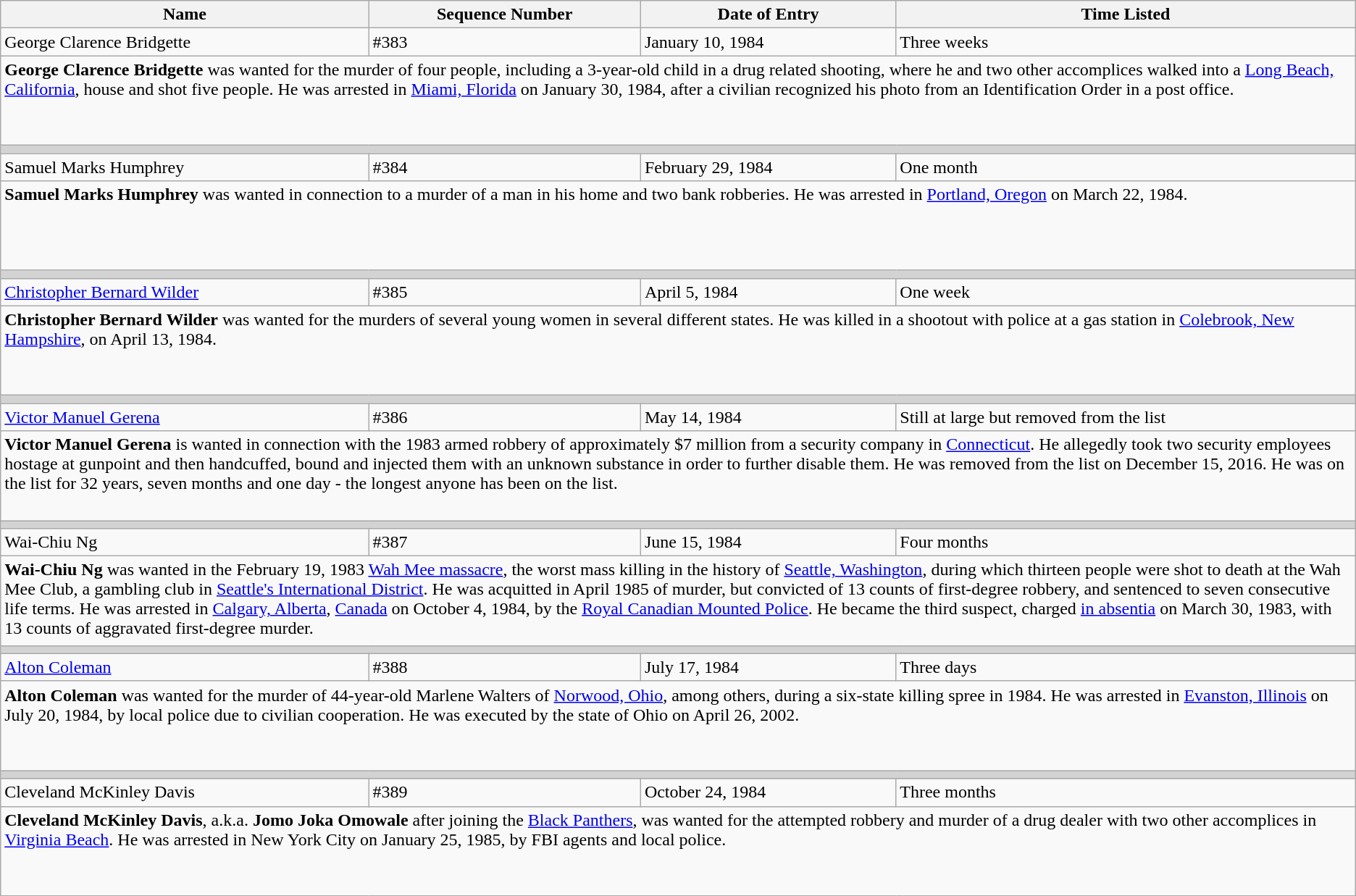<table class="wikitable">
<tr>
<th>Name</th>
<th>Sequence Number</th>
<th>Date of Entry</th>
<th>Time Listed</th>
</tr>
<tr>
<td height="10">George Clarence Bridgette</td>
<td>#383</td>
<td>January 10, 1984</td>
<td>Three weeks</td>
</tr>
<tr>
<td colspan="4" valign="top" height="75"><strong>George Clarence Bridgette</strong> was wanted for the murder of four people, including a 3-year-old child in a drug related shooting, where he and two other accomplices walked into a <a href='#'>Long Beach, California</a>, house and shot five people. He was arrested in <a href='#'>Miami, Florida</a> on January 30, 1984, after a civilian recognized his photo from an Identification Order in a post office.</td>
</tr>
<tr>
<td colSpan="4" style="background-color:lightgrey;"></td>
</tr>
<tr>
<td height="10">Samuel Marks Humphrey</td>
<td>#384</td>
<td>February 29, 1984</td>
<td>One month</td>
</tr>
<tr>
<td colspan="4" valign="top" height="75"><strong>Samuel Marks Humphrey</strong> was wanted in connection to a murder of a man in his home and two bank robberies. He was arrested in <a href='#'>Portland, Oregon</a> on March 22, 1984.</td>
</tr>
<tr>
<td colSpan="4" style="background-color:lightgrey;"></td>
</tr>
<tr>
<td height="10"><a href='#'>Christopher Bernard Wilder</a></td>
<td>#385</td>
<td>April 5, 1984</td>
<td>One week</td>
</tr>
<tr>
<td colspan="4" valign="top" height="75"><strong>Christopher Bernard Wilder</strong> was wanted for the murders of several young women in several different states. He was killed in a shootout with police at a gas station in <a href='#'>Colebrook, New Hampshire</a>, on April 13, 1984.</td>
</tr>
<tr>
<td colSpan="4" style="background-color:lightgrey;"></td>
</tr>
<tr>
<td height="10"><a href='#'>Victor Manuel Gerena</a></td>
<td>#386</td>
<td>May 14, 1984</td>
<td>Still at large but removed from the list</td>
</tr>
<tr>
<td colspan="4" valign="top" height="75"><strong>Victor Manuel Gerena</strong> is wanted in connection with the 1983 armed robbery of approximately $7 million from a security company in <a href='#'>Connecticut</a>. He allegedly took two security employees hostage at gunpoint and then handcuffed, bound and injected them with an unknown substance in order to further disable them. He was removed from the list on December 15, 2016. He was on the list for 32 years, seven months and one day - the longest anyone has been on the list.</td>
</tr>
<tr>
<td colSpan="4" style="background-color:lightgrey;"></td>
</tr>
<tr>
<td height="10">Wai-Chiu Ng</td>
<td>#387</td>
<td>June 15, 1984</td>
<td>Four months</td>
</tr>
<tr>
<td colspan="4" valign="top" height="75"><strong>Wai-Chiu Ng</strong> was wanted in the February 19, 1983 <a href='#'>Wah Mee massacre</a>, the worst mass killing in the history of <a href='#'>Seattle, Washington</a>, during which thirteen people were shot to death at the Wah Mee Club, a gambling club in <a href='#'>Seattle's International District</a>. He was acquitted in April 1985 of murder, but convicted of 13 counts of first-degree robbery, and sentenced to seven consecutive life terms. He was arrested in <a href='#'>Calgary, Alberta</a>, <a href='#'>Canada</a> on October 4, 1984, by the <a href='#'>Royal Canadian Mounted Police</a>. He became the third suspect, charged <a href='#'>in absentia</a> on March 30, 1983, with 13 counts of aggravated first-degree murder.</td>
</tr>
<tr>
<td colSpan="4" style="background-color:lightgrey;"></td>
</tr>
<tr>
<td height="10"><a href='#'>Alton Coleman</a></td>
<td>#388</td>
<td>July 17, 1984</td>
<td>Three days</td>
</tr>
<tr>
<td colspan="4" valign="top" height="75"><strong>Alton Coleman</strong> was wanted for the murder of 44-year-old Marlene Walters of <a href='#'>Norwood, Ohio</a>, among others, during a six-state killing spree in 1984. He was arrested in <a href='#'>Evanston, Illinois</a> on July 20, 1984, by local police due to civilian cooperation. He was executed by the state of Ohio on April 26, 2002.</td>
</tr>
<tr>
<td colSpan="4" style="background-color:lightgrey;"></td>
</tr>
<tr>
<td height="10">Cleveland McKinley Davis</td>
<td>#389</td>
<td>October 24, 1984</td>
<td>Three months</td>
</tr>
<tr>
<td colspan="4" valign="top" height="75"><strong>Cleveland McKinley Davis</strong>, a.k.a. <strong>Jomo Joka Omowale</strong> after joining the <a href='#'>Black Panthers</a>, was wanted for the attempted robbery and murder of a drug dealer with two other accomplices in <a href='#'>Virginia Beach</a>. He was arrested in New York City on January 25, 1985, by FBI agents and local police.</td>
</tr>
</table>
